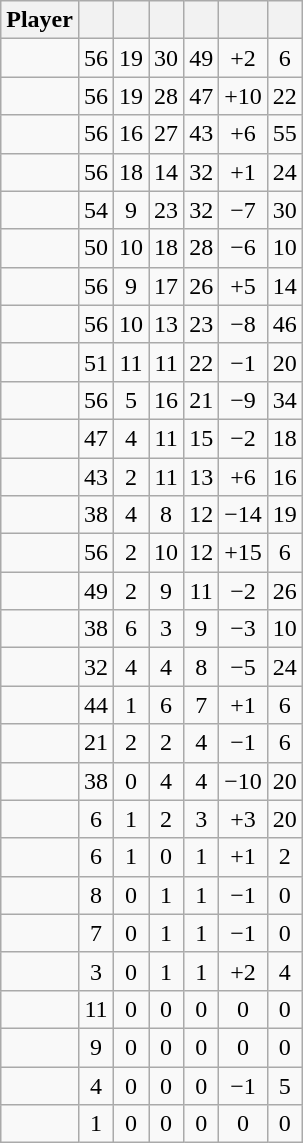<table class="wikitable sortable" style="text-align:center;">
<tr>
<th>Player</th>
<th></th>
<th></th>
<th></th>
<th></th>
<th data-sort-type="number"></th>
<th></th>
</tr>
<tr>
<td></td>
<td>56</td>
<td>19</td>
<td>30</td>
<td>49</td>
<td>+2</td>
<td>6</td>
</tr>
<tr>
<td></td>
<td>56</td>
<td>19</td>
<td>28</td>
<td>47</td>
<td>+10</td>
<td>22</td>
</tr>
<tr>
<td></td>
<td>56</td>
<td>16</td>
<td>27</td>
<td>43</td>
<td>+6</td>
<td>55</td>
</tr>
<tr>
<td></td>
<td>56</td>
<td>18</td>
<td>14</td>
<td>32</td>
<td>+1</td>
<td>24</td>
</tr>
<tr>
<td></td>
<td>54</td>
<td>9</td>
<td>23</td>
<td>32</td>
<td>−7</td>
<td>30</td>
</tr>
<tr>
<td></td>
<td>50</td>
<td>10</td>
<td>18</td>
<td>28</td>
<td>−6</td>
<td>10</td>
</tr>
<tr>
<td></td>
<td>56</td>
<td>9</td>
<td>17</td>
<td>26</td>
<td>+5</td>
<td>14</td>
</tr>
<tr>
<td></td>
<td>56</td>
<td>10</td>
<td>13</td>
<td>23</td>
<td>−8</td>
<td>46</td>
</tr>
<tr>
<td></td>
<td>51</td>
<td>11</td>
<td>11</td>
<td>22</td>
<td>−1</td>
<td>20</td>
</tr>
<tr>
<td></td>
<td>56</td>
<td>5</td>
<td>16</td>
<td>21</td>
<td>−9</td>
<td>34</td>
</tr>
<tr>
<td></td>
<td>47</td>
<td>4</td>
<td>11</td>
<td>15</td>
<td>−2</td>
<td>18</td>
</tr>
<tr>
<td></td>
<td>43</td>
<td>2</td>
<td>11</td>
<td>13</td>
<td>+6</td>
<td>16</td>
</tr>
<tr>
<td></td>
<td>38</td>
<td>4</td>
<td>8</td>
<td>12</td>
<td>−14</td>
<td>19</td>
</tr>
<tr>
<td></td>
<td>56</td>
<td>2</td>
<td>10</td>
<td>12</td>
<td>+15</td>
<td>6</td>
</tr>
<tr>
<td></td>
<td>49</td>
<td>2</td>
<td>9</td>
<td>11</td>
<td>−2</td>
<td>26</td>
</tr>
<tr>
<td></td>
<td>38</td>
<td>6</td>
<td>3</td>
<td>9</td>
<td>−3</td>
<td>10</td>
</tr>
<tr>
<td></td>
<td>32</td>
<td>4</td>
<td>4</td>
<td>8</td>
<td>−5</td>
<td>24</td>
</tr>
<tr>
<td></td>
<td>44</td>
<td>1</td>
<td>6</td>
<td>7</td>
<td>+1</td>
<td>6</td>
</tr>
<tr>
<td></td>
<td>21</td>
<td>2</td>
<td>2</td>
<td>4</td>
<td>−1</td>
<td>6</td>
</tr>
<tr>
<td></td>
<td>38</td>
<td>0</td>
<td>4</td>
<td>4</td>
<td>−10</td>
<td>20</td>
</tr>
<tr>
<td></td>
<td>6</td>
<td>1</td>
<td>2</td>
<td>3</td>
<td>+3</td>
<td>20</td>
</tr>
<tr>
<td></td>
<td>6</td>
<td>1</td>
<td>0</td>
<td>1</td>
<td>+1</td>
<td>2</td>
</tr>
<tr>
<td></td>
<td>8</td>
<td>0</td>
<td>1</td>
<td>1</td>
<td>−1</td>
<td>0</td>
</tr>
<tr>
<td></td>
<td>7</td>
<td>0</td>
<td>1</td>
<td>1</td>
<td>−1</td>
<td>0</td>
</tr>
<tr>
<td></td>
<td>3</td>
<td>0</td>
<td>1</td>
<td>1</td>
<td>+2</td>
<td>4</td>
</tr>
<tr>
<td></td>
<td>11</td>
<td>0</td>
<td>0</td>
<td>0</td>
<td>0</td>
<td>0</td>
</tr>
<tr>
<td></td>
<td>9</td>
<td>0</td>
<td>0</td>
<td>0</td>
<td>0</td>
<td>0</td>
</tr>
<tr>
<td></td>
<td>4</td>
<td>0</td>
<td>0</td>
<td>0</td>
<td>−1</td>
<td>5</td>
</tr>
<tr>
<td></td>
<td>1</td>
<td>0</td>
<td>0</td>
<td>0</td>
<td>0</td>
<td>0</td>
</tr>
</table>
